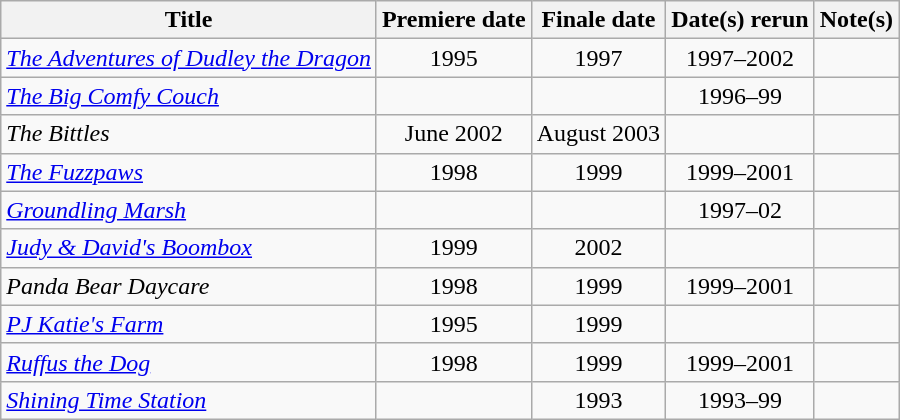<table class="wikitable plainrowheaders sortable" style="text-align:center;">
<tr>
<th scope="col">Title</th>
<th scope="col">Premiere date</th>
<th scope="col">Finale date</th>
<th scope="col">Date(s) rerun</th>
<th class="unsortable">Note(s)</th>
</tr>
<tr>
<td scope="row" style="text-align:left;"><em><a href='#'>The Adventures of Dudley the Dragon</a></em></td>
<td>1995</td>
<td>1997</td>
<td>1997–2002</td>
<td></td>
</tr>
<tr>
<td scope="row" style="text-align:left;"><em><a href='#'>The Big Comfy Couch</a></em></td>
<td></td>
<td></td>
<td>1996–99</td>
<td></td>
</tr>
<tr>
<td scope="row" style="text-align:left;"><em>The Bittles</em></td>
<td>June 2002</td>
<td>August 2003</td>
<td></td>
<td></td>
</tr>
<tr>
<td scope="row" style="text-align:left;"><em><a href='#'>The Fuzzpaws</a></em></td>
<td>1998</td>
<td>1999</td>
<td>1999–2001</td>
<td></td>
</tr>
<tr>
<td scope="row" style="text-align:left;"><em><a href='#'>Groundling Marsh</a></em></td>
<td></td>
<td></td>
<td>1997–02</td>
<td></td>
</tr>
<tr>
<td scope="row" style="text-align:left;"><em><a href='#'>Judy & David's Boombox</a></em></td>
<td>1999</td>
<td>2002</td>
<td></td>
<td></td>
</tr>
<tr>
<td scope="row" style="text-align:left;"><em>Panda Bear Daycare</em></td>
<td>1998</td>
<td>1999</td>
<td>1999–2001</td>
<td></td>
</tr>
<tr>
<td scope="row" style="text-align:left;"><em><a href='#'>PJ Katie's Farm</a></em></td>
<td>1995</td>
<td>1999</td>
<td></td>
<td></td>
</tr>
<tr>
<td scope="row" style="text-align:left;"><em><a href='#'>Ruffus the Dog</a></em></td>
<td>1998</td>
<td>1999</td>
<td>1999–2001</td>
<td></td>
</tr>
<tr>
<td scope="row" style="text-align:left;"><em><a href='#'>Shining Time Station</a></em></td>
<td></td>
<td>1993</td>
<td>1993–99</td>
<td></td>
</tr>
</table>
